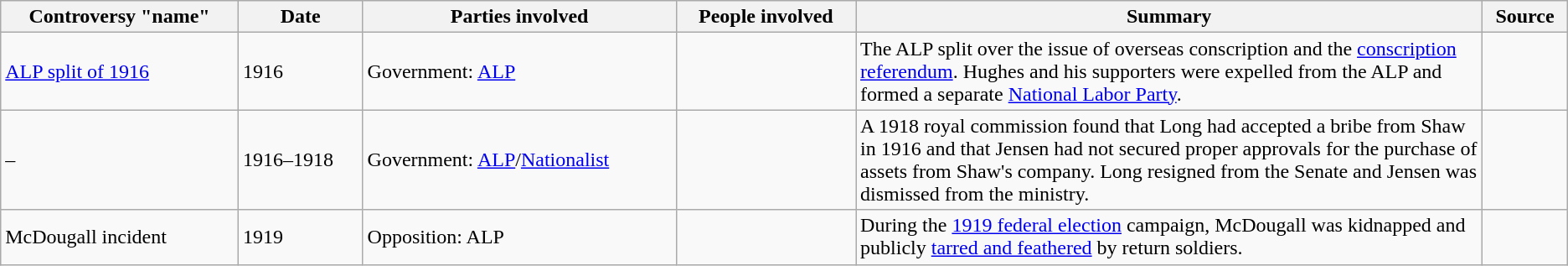<table Class="wikitable sortable">
<tr>
<th>Controversy "name"<br></th>
<th>Date<br></th>
<th>Parties involved<br></th>
<th>People involved<br></th>
<th width=40%>Summary<br></th>
<th>Source<br></th>
</tr>
<tr>
<td><a href='#'>ALP split of 1916</a></td>
<td>1916</td>
<td>Government: <a href='#'>ALP</a></td>
<td></td>
<td>The ALP split over the issue of overseas conscription and the <a href='#'>conscription referendum</a>. Hughes and his supporters were expelled from the ALP and formed a separate <a href='#'>National Labor Party</a>.</td>
<td></td>
</tr>
<tr>
<td>–</td>
<td>1916–1918</td>
<td>Government: <a href='#'>ALP</a>/<a href='#'>Nationalist</a></td>
<td></td>
<td>A 1918 royal commission found that Long had accepted a bribe from Shaw in 1916 and that Jensen had not secured proper approvals for the purchase of assets from Shaw's company. Long resigned from the Senate and Jensen was dismissed from the ministry.</td>
<td></td>
</tr>
<tr>
<td>McDougall incident</td>
<td>1919</td>
<td>Opposition: ALP</td>
<td></td>
<td>During the <a href='#'>1919 federal election</a> campaign, McDougall was kidnapped and publicly <a href='#'>tarred and feathered</a> by return soldiers.</td>
<td></td>
</tr>
</table>
